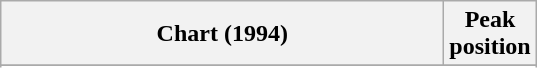<table class="wikitable plainrowheaders sortable">
<tr>
<th style="width:18em;">Chart (1994)</th>
<th>Peak<br>position</th>
</tr>
<tr>
</tr>
<tr>
</tr>
</table>
